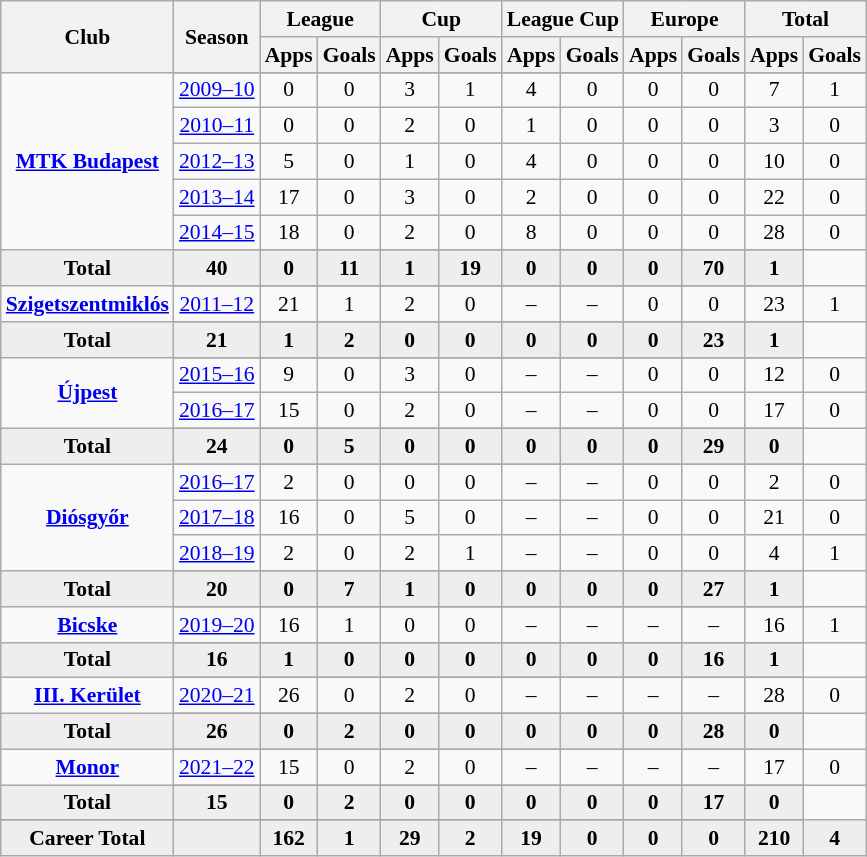<table class="wikitable" style="font-size:90%; text-align: center;">
<tr>
<th rowspan="2">Club</th>
<th rowspan="2">Season</th>
<th colspan="2">League</th>
<th colspan="2">Cup</th>
<th colspan="2">League Cup</th>
<th colspan="2">Europe</th>
<th colspan="2">Total</th>
</tr>
<tr>
<th>Apps</th>
<th>Goals</th>
<th>Apps</th>
<th>Goals</th>
<th>Apps</th>
<th>Goals</th>
<th>Apps</th>
<th>Goals</th>
<th>Apps</th>
<th>Goals</th>
</tr>
<tr ||-||-||-|->
<td rowspan="7" valign="center"><strong><a href='#'>MTK Budapest</a></strong></td>
</tr>
<tr>
<td><a href='#'>2009–10</a></td>
<td>0</td>
<td>0</td>
<td>3</td>
<td>1</td>
<td>4</td>
<td>0</td>
<td>0</td>
<td>0</td>
<td>7</td>
<td>1</td>
</tr>
<tr>
<td><a href='#'>2010–11</a></td>
<td>0</td>
<td>0</td>
<td>2</td>
<td>0</td>
<td>1</td>
<td>0</td>
<td>0</td>
<td>0</td>
<td>3</td>
<td>0</td>
</tr>
<tr>
<td><a href='#'>2012–13</a></td>
<td>5</td>
<td>0</td>
<td>1</td>
<td>0</td>
<td>4</td>
<td>0</td>
<td>0</td>
<td>0</td>
<td>10</td>
<td>0</td>
</tr>
<tr>
<td><a href='#'>2013–14</a></td>
<td>17</td>
<td>0</td>
<td>3</td>
<td>0</td>
<td>2</td>
<td>0</td>
<td>0</td>
<td>0</td>
<td>22</td>
<td>0</td>
</tr>
<tr>
<td><a href='#'>2014–15</a></td>
<td>18</td>
<td>0</td>
<td>2</td>
<td>0</td>
<td>8</td>
<td>0</td>
<td>0</td>
<td>0</td>
<td>28</td>
<td>0</td>
</tr>
<tr>
</tr>
<tr style="font-weight:bold; background-color:#eeeeee;">
<td>Total</td>
<td>40</td>
<td>0</td>
<td>11</td>
<td>1</td>
<td>19</td>
<td>0</td>
<td>0</td>
<td>0</td>
<td>70</td>
<td>1</td>
</tr>
<tr>
<td rowspan="3" valign="center"><strong><a href='#'>Szigetszentmiklós</a></strong></td>
</tr>
<tr>
<td><a href='#'>2011–12</a></td>
<td>21</td>
<td>1</td>
<td>2</td>
<td>0</td>
<td>–</td>
<td>–</td>
<td>0</td>
<td>0</td>
<td>23</td>
<td>1</td>
</tr>
<tr>
</tr>
<tr style="font-weight:bold; background-color:#eeeeee;">
<td>Total</td>
<td>21</td>
<td>1</td>
<td>2</td>
<td>0</td>
<td>0</td>
<td>0</td>
<td>0</td>
<td>0</td>
<td>23</td>
<td>1</td>
</tr>
<tr>
<td rowspan="4" valign="center"><strong><a href='#'>Újpest</a></strong></td>
</tr>
<tr>
<td><a href='#'>2015–16</a></td>
<td>9</td>
<td>0</td>
<td>3</td>
<td>0</td>
<td>–</td>
<td>–</td>
<td>0</td>
<td>0</td>
<td>12</td>
<td>0</td>
</tr>
<tr>
<td><a href='#'>2016–17</a></td>
<td>15</td>
<td>0</td>
<td>2</td>
<td>0</td>
<td>–</td>
<td>–</td>
<td>0</td>
<td>0</td>
<td>17</td>
<td>0</td>
</tr>
<tr>
</tr>
<tr style="font-weight:bold; background-color:#eeeeee;">
<td>Total</td>
<td>24</td>
<td>0</td>
<td>5</td>
<td>0</td>
<td>0</td>
<td>0</td>
<td>0</td>
<td>0</td>
<td>29</td>
<td>0</td>
</tr>
<tr>
<td rowspan="5" valign="center"><strong><a href='#'>Diósgyőr</a></strong></td>
</tr>
<tr>
<td><a href='#'>2016–17</a></td>
<td>2</td>
<td>0</td>
<td>0</td>
<td>0</td>
<td>–</td>
<td>–</td>
<td>0</td>
<td>0</td>
<td>2</td>
<td>0</td>
</tr>
<tr>
<td><a href='#'>2017–18</a></td>
<td>16</td>
<td>0</td>
<td>5</td>
<td>0</td>
<td>–</td>
<td>–</td>
<td>0</td>
<td>0</td>
<td>21</td>
<td>0</td>
</tr>
<tr>
<td><a href='#'>2018–19</a></td>
<td>2</td>
<td>0</td>
<td>2</td>
<td>1</td>
<td>–</td>
<td>–</td>
<td>0</td>
<td>0</td>
<td>4</td>
<td>1</td>
</tr>
<tr>
</tr>
<tr style="font-weight:bold; background-color:#eeeeee;">
<td>Total</td>
<td>20</td>
<td>0</td>
<td>7</td>
<td>1</td>
<td>0</td>
<td>0</td>
<td>0</td>
<td>0</td>
<td>27</td>
<td>1</td>
</tr>
<tr>
<td rowspan="3" valign="center"><strong><a href='#'>Bicske</a></strong></td>
</tr>
<tr>
<td><a href='#'>2019–20</a></td>
<td>16</td>
<td>1</td>
<td>0</td>
<td>0</td>
<td>–</td>
<td>–</td>
<td>–</td>
<td>–</td>
<td>16</td>
<td>1</td>
</tr>
<tr>
</tr>
<tr style="font-weight:bold; background-color:#eeeeee;">
<td>Total</td>
<td>16</td>
<td>1</td>
<td>0</td>
<td>0</td>
<td>0</td>
<td>0</td>
<td>0</td>
<td>0</td>
<td>16</td>
<td>1</td>
</tr>
<tr>
<td rowspan="3" valign="center"><strong><a href='#'>III. Kerület</a></strong></td>
</tr>
<tr>
<td><a href='#'>2020–21</a></td>
<td>26</td>
<td>0</td>
<td>2</td>
<td>0</td>
<td>–</td>
<td>–</td>
<td>–</td>
<td>–</td>
<td>28</td>
<td>0</td>
</tr>
<tr>
</tr>
<tr style="font-weight:bold; background-color:#eeeeee;">
<td>Total</td>
<td>26</td>
<td>0</td>
<td>2</td>
<td>0</td>
<td>0</td>
<td>0</td>
<td>0</td>
<td>0</td>
<td>28</td>
<td>0</td>
</tr>
<tr>
<td rowspan="3" valign="center"><strong><a href='#'>Monor</a></strong></td>
</tr>
<tr>
<td><a href='#'>2021–22</a></td>
<td>15</td>
<td>0</td>
<td>2</td>
<td>0</td>
<td>–</td>
<td>–</td>
<td>–</td>
<td>–</td>
<td>17</td>
<td>0</td>
</tr>
<tr>
</tr>
<tr style="font-weight:bold; background-color:#eeeeee;">
<td>Total</td>
<td>15</td>
<td>0</td>
<td>2</td>
<td>0</td>
<td>0</td>
<td>0</td>
<td>0</td>
<td>0</td>
<td>17</td>
<td>0</td>
</tr>
<tr>
</tr>
<tr style="font-weight:bold; background-color:#eeeeee;">
<td rowspan="2" valign="top"><strong>Career Total</strong></td>
<td></td>
<td><strong>162</strong></td>
<td><strong>1</strong></td>
<td><strong>29</strong></td>
<td><strong>2</strong></td>
<td><strong>19</strong></td>
<td><strong>0</strong></td>
<td><strong>0</strong></td>
<td><strong>0</strong></td>
<td><strong>210</strong></td>
<td><strong>4</strong></td>
</tr>
</table>
